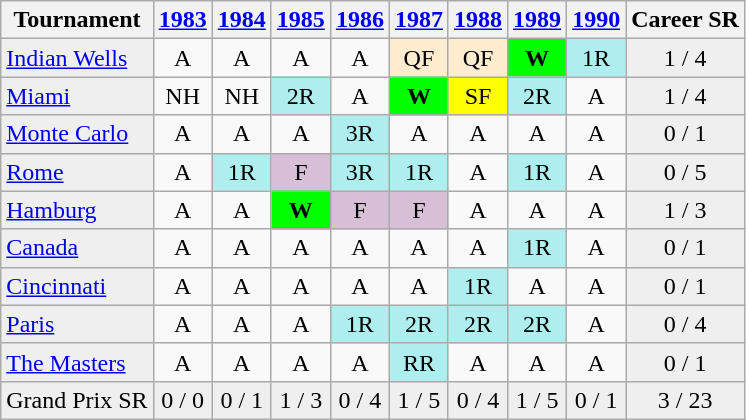<table class="wikitable">
<tr>
<th>Tournament</th>
<th><a href='#'>1983</a></th>
<th><a href='#'>1984</a></th>
<th><a href='#'>1985</a></th>
<th><a href='#'>1986</a></th>
<th><a href='#'>1987</a></th>
<th><a href='#'>1988</a></th>
<th><a href='#'>1989</a></th>
<th><a href='#'>1990</a></th>
<th>Career SR</th>
</tr>
<tr>
<td style="background:#EFEFEF;"><a href='#'>Indian Wells</a></td>
<td align="center">A</td>
<td align="center">A</td>
<td align="center">A</td>
<td align="center">A</td>
<td align="center" style="background:#ffebcd;">QF</td>
<td align="center" style="background:#ffebcd;">QF</td>
<td align="center" style="background:#00ff00;"><strong>W</strong></td>
<td align="center" style="background:#afeeee;">1R</td>
<td align="center" style="background:#EFEFEF;">1 / 4</td>
</tr>
<tr>
<td style="background:#EFEFEF;"><a href='#'>Miami</a></td>
<td align="center">NH</td>
<td align="center">NH</td>
<td align="center" style="background:#afeeee;">2R</td>
<td align="center">A</td>
<td align="center" style="background:#00ff00;"><strong>W</strong></td>
<td align="center" style="background:yellow;">SF</td>
<td align="center" style="background:#afeeee;">2R</td>
<td align="center">A</td>
<td align="center" style="background:#EFEFEF;">1 / 4</td>
</tr>
<tr>
<td style="background:#EFEFEF;"><a href='#'>Monte Carlo</a></td>
<td align="center">A</td>
<td align="center">A</td>
<td align="center">A</td>
<td align="center" style="background:#afeeee;">3R</td>
<td align="center">A</td>
<td align="center">A</td>
<td align="center">A</td>
<td align="center">A</td>
<td align="center" style="background:#EFEFEF;">0 / 1</td>
</tr>
<tr>
<td style="background:#EFEFEF;"><a href='#'>Rome</a></td>
<td align="center">A</td>
<td align="center" style="background:#afeeee;">1R</td>
<td align="center" style="background:#D8BFD8;">F</td>
<td align="center" style="background:#afeeee;">3R</td>
<td align="center" style="background:#afeeee;">1R</td>
<td align="center">A</td>
<td align="center" style="background:#afeeee;">1R</td>
<td align="center">A</td>
<td align="center" style="background:#EFEFEF;">0 / 5</td>
</tr>
<tr>
<td style="background:#EFEFEF;"><a href='#'>Hamburg</a></td>
<td align="center">A</td>
<td align="center">A</td>
<td align="center" style="background:#00ff00;"><strong>W</strong></td>
<td align="center" style="background:#D8BFD8;">F</td>
<td align="center" style="background:#D8BFD8;">F</td>
<td align="center">A</td>
<td align="center">A</td>
<td align="center">A</td>
<td align="center" style="background:#EFEFEF;">1 / 3</td>
</tr>
<tr>
<td style="background:#EFEFEF;"><a href='#'>Canada</a></td>
<td align="center">A</td>
<td align="center">A</td>
<td align="center">A</td>
<td align="center">A</td>
<td align="center">A</td>
<td align="center">A</td>
<td align="center" style="background:#afeeee;">1R</td>
<td align="center">A</td>
<td align="center" style="background:#EFEFEF;">0 / 1</td>
</tr>
<tr>
<td style="background:#EFEFEF;"><a href='#'>Cincinnati</a></td>
<td align="center">A</td>
<td align="center">A</td>
<td align="center">A</td>
<td align="center">A</td>
<td align="center">A</td>
<td align="center" style="background:#afeeee;">1R</td>
<td align="center">A</td>
<td align="center">A</td>
<td align="center" style="background:#EFEFEF;">0 / 1</td>
</tr>
<tr>
<td style="background:#EFEFEF;"><a href='#'>Paris</a></td>
<td align="center">A</td>
<td align="center">A</td>
<td align="center">A</td>
<td align="center" style="background:#afeeee;">1R</td>
<td align="center" style="background:#afeeee;">2R</td>
<td align="center" style="background:#afeeee;">2R</td>
<td align="center" style="background:#afeeee;">2R</td>
<td align="center">A</td>
<td align="center" style="background:#EFEFEF;">0 / 4</td>
</tr>
<tr>
<td style="background:#EFEFEF;"><a href='#'>The Masters</a></td>
<td align="center">A</td>
<td align="center">A</td>
<td align="center">A</td>
<td align="center">A</td>
<td align="center" style="background:#afeeee;">RR</td>
<td align="center">A</td>
<td align="center">A</td>
<td align="center">A</td>
<td align="center" style="background:#EFEFEF;">0 / 1</td>
</tr>
<tr>
<td style="background:#EFEFEF;">Grand Prix SR</td>
<td align="center" style="background:#EFEFEF;">0 / 0</td>
<td align="center" style="background:#EFEFEF;">0 / 1</td>
<td align="center" style="background:#EFEFEF;">1 / 3</td>
<td align="center" style="background:#EFEFEF;">0 / 4</td>
<td align="center" style="background:#EFEFEF;">1 / 5</td>
<td align="center" style="background:#EFEFEF;">0 / 4</td>
<td align="center" style="background:#EFEFEF;">1 / 5</td>
<td align="center" style="background:#EFEFEF;">0 / 1</td>
<td align="center" style="background:#EFEFEF;">3 / 23</td>
</tr>
</table>
